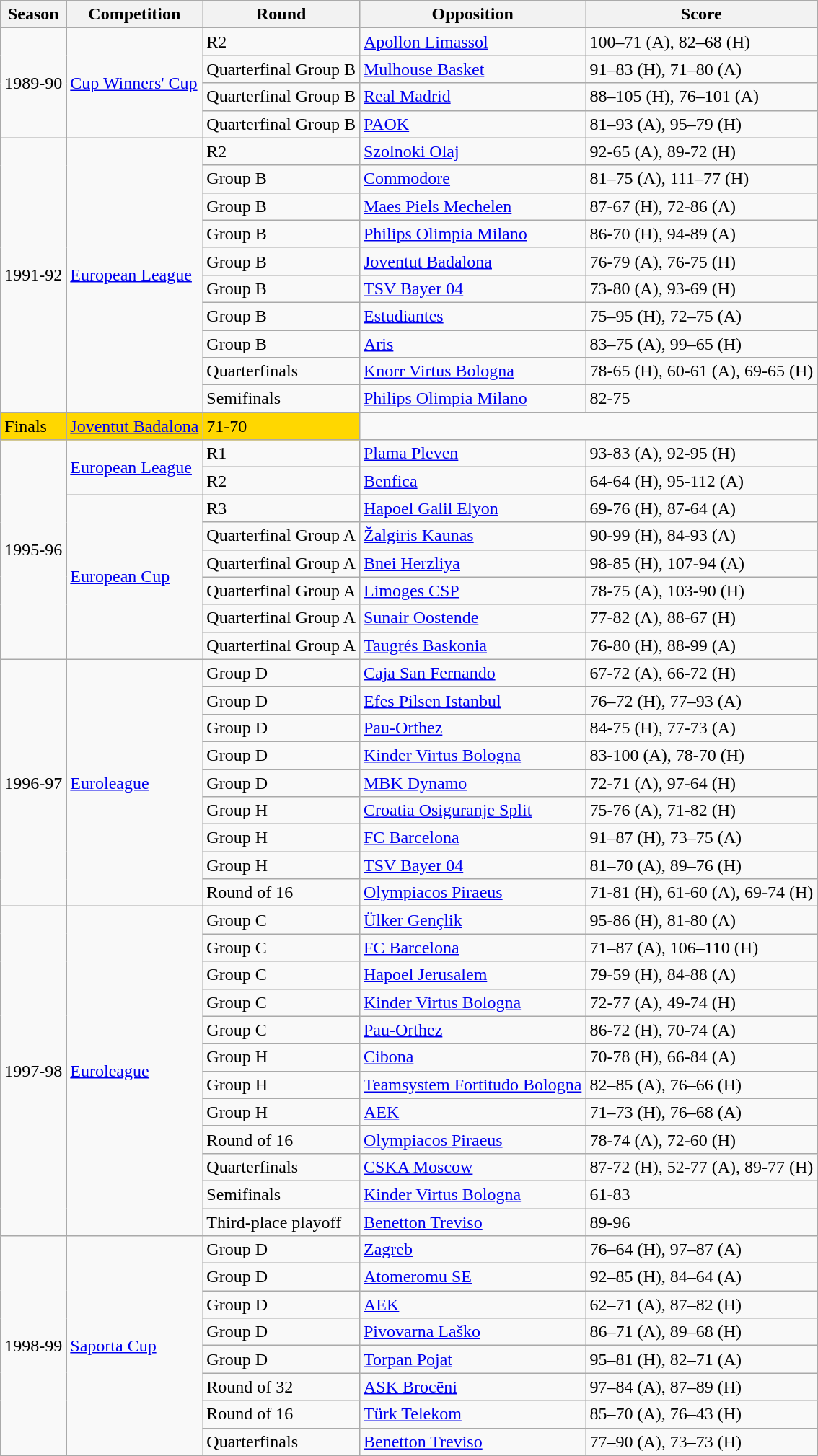<table class="wikitable">
<tr>
<th>Season</th>
<th>Competition</th>
<th>Round</th>
<th>Opposition</th>
<th>Score</th>
</tr>
<tr>
<td rowspan="4">1989-90</td>
<td rowspan="4"><a href='#'>Cup Winners' Cup</a></td>
<td>R2</td>
<td> <a href='#'>Apollon Limassol</a></td>
<td>100–71 (A), 82–68 (H)</td>
</tr>
<tr>
<td>Quarterfinal Group B</td>
<td> <a href='#'>Mulhouse Basket</a></td>
<td>91–83 (H), 71–80 (A)</td>
</tr>
<tr>
<td>Quarterfinal Group B</td>
<td> <a href='#'>Real Madrid</a></td>
<td>88–105 (H), 76–101 (A)</td>
</tr>
<tr>
<td>Quarterfinal Group B</td>
<td> <a href='#'>PAOK</a></td>
<td>81–93 (A), 95–79 (H)</td>
</tr>
<tr>
<td rowspan="11">1991-92</td>
<td rowspan="11"><a href='#'>European League</a></td>
<td>R2</td>
<td> <a href='#'>Szolnoki Olaj</a></td>
<td>92-65 (A), 89-72 (H)</td>
</tr>
<tr>
<td>Group B</td>
<td> <a href='#'>Commodore</a></td>
<td>81–75 (A), 111–77 (H)</td>
</tr>
<tr>
<td>Group B</td>
<td> <a href='#'>Maes Piels Mechelen</a></td>
<td>87-67 (H), 72-86 (A)</td>
</tr>
<tr>
<td>Group B</td>
<td> <a href='#'>Philips Olimpia Milano</a></td>
<td>86-70 (H), 94-89 (A)</td>
</tr>
<tr>
<td>Group B</td>
<td> <a href='#'>Joventut Badalona</a></td>
<td>76-79 (A), 76-75 (H)</td>
</tr>
<tr>
<td>Group B</td>
<td> <a href='#'>TSV Bayer 04</a></td>
<td>73-80 (A), 93-69 (H)</td>
</tr>
<tr>
<td>Group B</td>
<td> <a href='#'>Estudiantes</a></td>
<td>75–95 (H), 72–75 (A)</td>
</tr>
<tr>
<td>Group B</td>
<td> <a href='#'>Aris</a></td>
<td>83–75 (A), 99–65 (H)</td>
</tr>
<tr>
<td>Quarterfinals</td>
<td> <a href='#'>Knorr Virtus Bologna</a></td>
<td>78-65 (H), 60-61 (A), 69-65 (H)</td>
</tr>
<tr>
<td>Semifinals</td>
<td> <a href='#'>Philips Olimpia Milano</a></td>
<td>82-75</td>
</tr>
<tr>
</tr>
<tr bgcolor=gold>
<td>Finals</td>
<td> <a href='#'>Joventut Badalona</a></td>
<td>71-70</td>
</tr>
<tr>
<td rowspan="8">1995-96</td>
<td rowspan="2"><a href='#'>European League</a></td>
<td>R1</td>
<td> <a href='#'>Plama Pleven</a></td>
<td>93-83 (A), 92-95 (H)</td>
</tr>
<tr>
<td>R2</td>
<td> <a href='#'>Benfica</a></td>
<td>64-64 (H), 95-112 (A)</td>
</tr>
<tr>
<td rowspan="6"><a href='#'>European Cup</a></td>
<td>R3</td>
<td> <a href='#'>Hapoel Galil Elyon</a></td>
<td>69-76 (H), 87-64 (A)</td>
</tr>
<tr>
<td>Quarterfinal Group A</td>
<td> <a href='#'>Žalgiris Kaunas</a></td>
<td>90-99 (H), 84-93 (A)</td>
</tr>
<tr>
<td>Quarterfinal Group A</td>
<td> <a href='#'>Bnei Herzliya</a></td>
<td>98-85 (H), 107-94 (A)</td>
</tr>
<tr>
<td>Quarterfinal Group A</td>
<td> <a href='#'>Limoges CSP</a></td>
<td>78-75 (A), 103-90 (H)</td>
</tr>
<tr>
<td>Quarterfinal Group A</td>
<td> <a href='#'>Sunair Oostende</a></td>
<td>77-82 (A), 88-67 (H)</td>
</tr>
<tr>
<td>Quarterfinal Group A</td>
<td> <a href='#'>Taugrés Baskonia</a></td>
<td>76-80 (H), 88-99 (A)</td>
</tr>
<tr>
<td rowspan="9">1996-97</td>
<td rowspan="9"><a href='#'>Euroleague</a></td>
<td>Group D</td>
<td> <a href='#'>Caja San Fernando</a></td>
<td>67-72 (A), 66-72 (H)</td>
</tr>
<tr>
<td>Group D</td>
<td> <a href='#'>Efes Pilsen Istanbul</a></td>
<td>76–72 (H), 77–93 (A)</td>
</tr>
<tr>
<td>Group D</td>
<td> <a href='#'>Pau-Orthez</a></td>
<td>84-75 (H), 77-73 (A)</td>
</tr>
<tr>
<td>Group D</td>
<td> <a href='#'>Kinder Virtus Bologna</a></td>
<td>83-100 (A), 78-70 (H)</td>
</tr>
<tr>
<td>Group D</td>
<td> <a href='#'>MBK Dynamo</a></td>
<td>72-71 (A), 97-64 (H)</td>
</tr>
<tr>
<td>Group H</td>
<td> <a href='#'>Croatia Osiguranje Split</a></td>
<td>75-76 (A), 71-82 (H)</td>
</tr>
<tr>
<td>Group H</td>
<td> <a href='#'>FC Barcelona</a></td>
<td>91–87 (H), 73–75 (A)</td>
</tr>
<tr>
<td>Group H</td>
<td> <a href='#'>TSV Bayer 04</a></td>
<td>81–70 (A), 89–76 (H)</td>
</tr>
<tr>
<td>Round of 16</td>
<td> <a href='#'>Olympiacos Piraeus</a></td>
<td>71-81 (H), 61-60 (A), 69-74 (H)</td>
</tr>
<tr>
<td rowspan="12">1997-98</td>
<td rowspan="12"><a href='#'>Euroleague</a></td>
<td>Group C</td>
<td> <a href='#'>Ülker Gençlik</a></td>
<td>95-86 (H), 81-80 (A)</td>
</tr>
<tr>
<td>Group C</td>
<td> <a href='#'>FC Barcelona</a></td>
<td>71–87 (A), 106–110 (H)</td>
</tr>
<tr>
<td>Group C</td>
<td> <a href='#'>Hapoel Jerusalem</a></td>
<td>79-59 (H), 84-88 (A)</td>
</tr>
<tr>
<td>Group C</td>
<td> <a href='#'>Kinder Virtus Bologna</a></td>
<td>72-77 (A), 49-74 (H)</td>
</tr>
<tr>
<td>Group C</td>
<td> <a href='#'>Pau-Orthez</a></td>
<td>86-72 (H), 70-74 (A)</td>
</tr>
<tr>
<td>Group H</td>
<td> <a href='#'>Cibona</a></td>
<td>70-78 (H), 66-84 (A)</td>
</tr>
<tr>
<td>Group H</td>
<td> <a href='#'>Teamsystem Fortitudo Bologna</a></td>
<td>82–85 (A), 76–66 (H)</td>
</tr>
<tr>
<td>Group H</td>
<td> <a href='#'>AEK</a></td>
<td>71–73 (H), 76–68 (A)</td>
</tr>
<tr>
<td>Round of 16</td>
<td> <a href='#'>Olympiacos Piraeus</a></td>
<td>78-74 (A), 72-60 (H)</td>
</tr>
<tr>
<td>Quarterfinals</td>
<td> <a href='#'>CSKA Moscow</a></td>
<td>87-72 (H), 52-77 (A), 89-77 (H)</td>
</tr>
<tr>
<td>Semifinals</td>
<td> <a href='#'>Kinder Virtus Bologna</a></td>
<td>61-83</td>
</tr>
<tr>
<td>Third-place playoff</td>
<td> <a href='#'>Benetton Treviso</a></td>
<td>89-96</td>
</tr>
<tr>
<td rowspan="8">1998-99</td>
<td rowspan="8"><a href='#'>Saporta Cup</a></td>
<td>Group D</td>
<td> <a href='#'>Zagreb</a></td>
<td>76–64 (H), 97–87 (A)</td>
</tr>
<tr>
<td>Group D</td>
<td> <a href='#'>Atomeromu SE</a></td>
<td>92–85 (H), 84–64 (A)</td>
</tr>
<tr>
<td>Group D</td>
<td> <a href='#'>AEK</a></td>
<td>62–71 (A), 87–82 (H)</td>
</tr>
<tr>
<td>Group D</td>
<td> <a href='#'>Pivovarna Laško</a></td>
<td>86–71 (A), 89–68 (H)</td>
</tr>
<tr>
<td>Group D</td>
<td> <a href='#'>Torpan Pojat</a></td>
<td>95–81 (H), 82–71 (A)</td>
</tr>
<tr>
<td>Round of 32</td>
<td> <a href='#'>ASK Brocēni</a></td>
<td>97–84 (A), 87–89 (H)</td>
</tr>
<tr>
<td>Round of 16</td>
<td> <a href='#'>Türk Telekom</a></td>
<td>85–70 (A), 76–43 (H)</td>
</tr>
<tr>
<td>Quarterfinals</td>
<td> <a href='#'>Benetton Treviso</a></td>
<td>77–90 (A), 73–73 (H)</td>
</tr>
<tr>
</tr>
</table>
